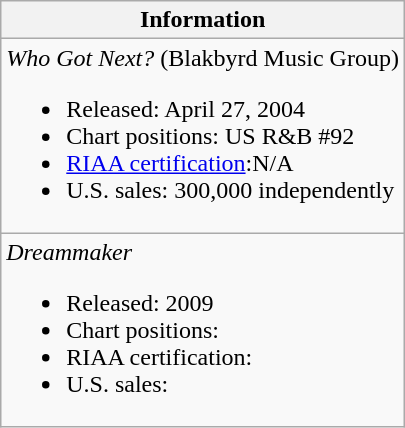<table class="wikitable">
<tr>
<th align="center">Information</th>
</tr>
<tr>
<td align="left"><em>Who Got Next?</em> (Blakbyrd Music Group)<br><ul><li>Released: April 27, 2004</li><li>Chart positions: US R&B #92</li><li><a href='#'>RIAA certification</a>:N/A</li><li>U.S. sales: 300,000 independently</li></ul></td>
</tr>
<tr>
<td align="left"><em>Dreammaker</em><br><ul><li>Released: 2009</li><li>Chart positions:</li><li>RIAA certification:</li><li>U.S. sales:</li></ul></td>
</tr>
</table>
